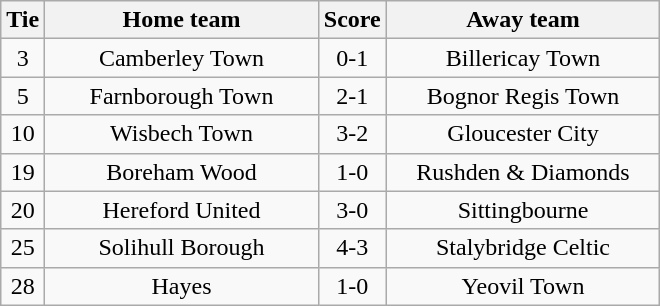<table class="wikitable" style="text-align:center;">
<tr>
<th width=20>Tie</th>
<th width=175>Home team</th>
<th width=20>Score</th>
<th width=175>Away team</th>
</tr>
<tr>
<td>3</td>
<td>Camberley Town</td>
<td>0-1</td>
<td>Billericay Town</td>
</tr>
<tr>
<td>5</td>
<td>Farnborough Town</td>
<td>2-1</td>
<td>Bognor Regis Town</td>
</tr>
<tr>
<td>10</td>
<td>Wisbech Town</td>
<td>3-2</td>
<td>Gloucester City</td>
</tr>
<tr>
<td>19</td>
<td>Boreham Wood</td>
<td>1-0</td>
<td>Rushden & Diamonds</td>
</tr>
<tr>
<td>20</td>
<td>Hereford United</td>
<td>3-0</td>
<td>Sittingbourne</td>
</tr>
<tr>
<td>25</td>
<td>Solihull Borough</td>
<td>4-3</td>
<td>Stalybridge Celtic</td>
</tr>
<tr>
<td>28</td>
<td>Hayes</td>
<td>1-0</td>
<td>Yeovil Town</td>
</tr>
</table>
